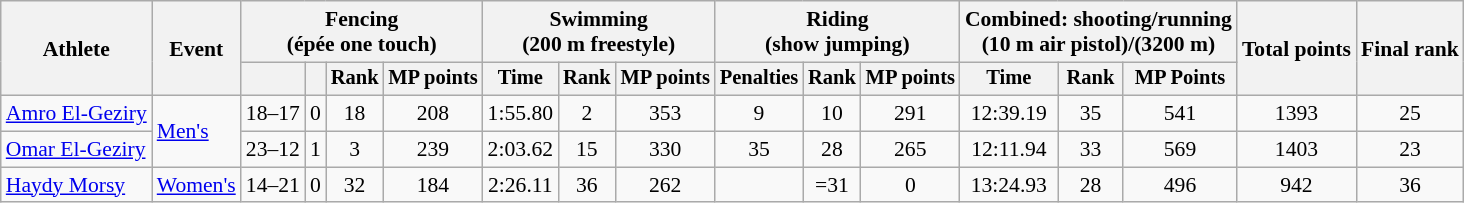<table class="wikitable" style="font-size:90%">
<tr>
<th rowspan="2">Athlete</th>
<th rowspan="2">Event</th>
<th colspan=4>Fencing<br><span>(épée one touch)</span></th>
<th colspan=3>Swimming<br><span>(200 m freestyle)</span></th>
<th colspan=3>Riding<br><span>(show jumping)</span></th>
<th colspan=3>Combined: shooting/running<br><span>(10 m air pistol)/(3200 m)</span></th>
<th rowspan=2>Total points</th>
<th rowspan=2>Final rank</th>
</tr>
<tr style="font-size:95%">
<th></th>
<th></th>
<th>Rank</th>
<th>MP points</th>
<th>Time</th>
<th>Rank</th>
<th>MP points</th>
<th>Penalties</th>
<th>Rank</th>
<th>MP points</th>
<th>Time</th>
<th>Rank</th>
<th>MP Points</th>
</tr>
<tr align=center>
<td align=left><a href='#'>Amro El-Geziry</a></td>
<td align=left rowspan=2><a href='#'>Men's</a></td>
<td>18–17</td>
<td>0</td>
<td>18</td>
<td>208</td>
<td>1:55.80</td>
<td>2</td>
<td>353</td>
<td>9</td>
<td>10</td>
<td>291</td>
<td>12:39.19</td>
<td>35</td>
<td>541</td>
<td>1393</td>
<td>25</td>
</tr>
<tr align=center>
<td align=left><a href='#'>Omar El-Geziry</a></td>
<td>23–12</td>
<td>1</td>
<td>3</td>
<td>239</td>
<td>2:03.62</td>
<td>15</td>
<td>330</td>
<td>35</td>
<td>28</td>
<td>265</td>
<td>12:11.94</td>
<td>33</td>
<td>569</td>
<td>1403</td>
<td>23</td>
</tr>
<tr align=center>
<td align=left><a href='#'>Haydy Morsy</a></td>
<td align=left><a href='#'>Women's</a></td>
<td>14–21</td>
<td>0</td>
<td>32</td>
<td>184</td>
<td>2:26.11</td>
<td>36</td>
<td>262</td>
<td></td>
<td>=31</td>
<td>0</td>
<td>13:24.93</td>
<td>28</td>
<td>496</td>
<td>942</td>
<td>36</td>
</tr>
</table>
